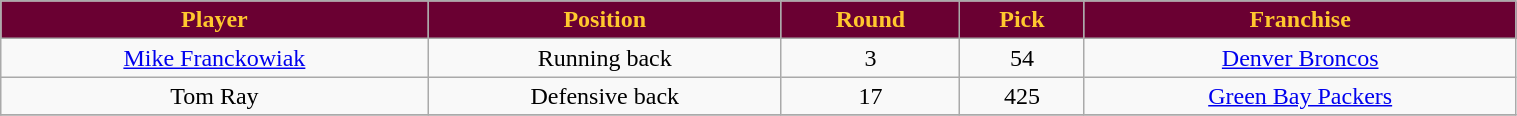<table class="wikitable" width="80%">
<tr align="center"  style="background:#6A0032;color:#FFC82E;">
<td><strong>Player</strong></td>
<td><strong>Position</strong></td>
<td><strong>Round</strong></td>
<td><strong>Pick</strong></td>
<td><strong>Franchise</strong></td>
</tr>
<tr align="center" bgcolor="">
<td><a href='#'>Mike Franckowiak</a></td>
<td>Running back</td>
<td>3</td>
<td>54</td>
<td><a href='#'>Denver Broncos</a></td>
</tr>
<tr align="center" bgcolor="">
<td>Tom Ray</td>
<td>Defensive back</td>
<td>17</td>
<td>425</td>
<td><a href='#'>Green Bay Packers</a></td>
</tr>
<tr align="center" bgcolor="">
</tr>
</table>
